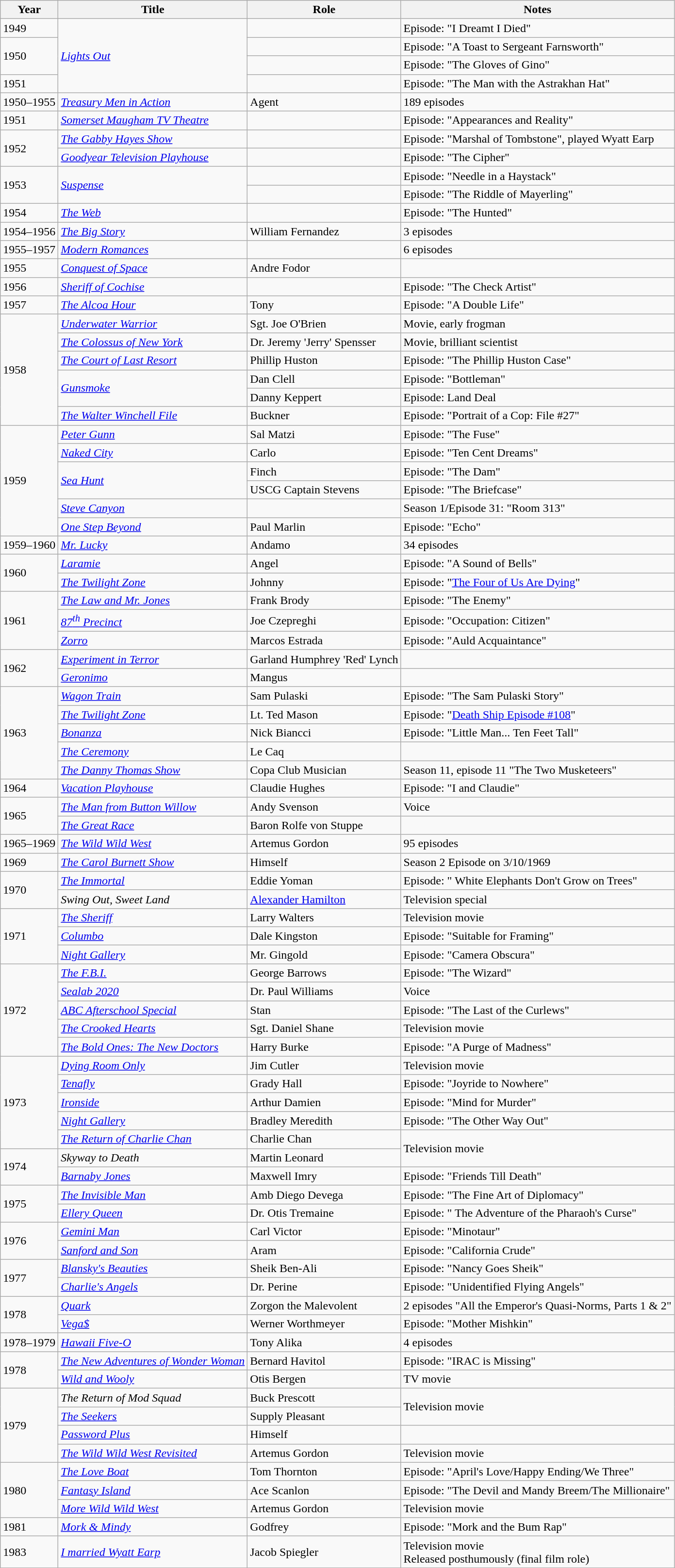<table class="wikitable sortable">
<tr>
<th>Year</th>
<th>Title</th>
<th>Role</th>
<th class=unsortable>Notes</th>
</tr>
<tr>
<td>1949</td>
<td rowspan="4"><em><a href='#'>Lights Out</a></em></td>
<td></td>
<td>Episode: "I Dreamt I Died"</td>
</tr>
<tr>
<td rowspan="2">1950</td>
<td></td>
<td>Episode: "A Toast to Sergeant Farnsworth"</td>
</tr>
<tr>
<td></td>
<td>Episode: "The Gloves of Gino"</td>
</tr>
<tr>
<td>1951</td>
<td></td>
<td>Episode: "The Man with the Astrakhan Hat"</td>
</tr>
<tr>
<td>1950–1955</td>
<td><em><a href='#'>Treasury Men in Action</a></em></td>
<td>Agent</td>
<td>189 episodes</td>
</tr>
<tr>
<td>1951</td>
<td><em><a href='#'>Somerset Maugham TV Theatre</a></em></td>
<td></td>
<td>Episode: "Appearances and Reality"</td>
</tr>
<tr>
<td rowspan="2">1952</td>
<td><em><a href='#'>The Gabby Hayes Show</a></em></td>
<td></td>
<td>Episode: "Marshal of Tombstone", played Wyatt Earp</td>
</tr>
<tr>
<td><em><a href='#'>Goodyear Television Playhouse</a></em></td>
<td></td>
<td>Episode: "The Cipher"</td>
</tr>
<tr>
<td rowspan="2">1953</td>
<td rowspan="2"><em><a href='#'>Suspense</a></em></td>
<td></td>
<td>Episode: "Needle in a Haystack"</td>
</tr>
<tr>
<td></td>
<td>Episode: "The Riddle of Mayerling"</td>
</tr>
<tr>
<td>1954</td>
<td><em><a href='#'>The Web</a></em></td>
<td></td>
<td>Episode: "The Hunted"</td>
</tr>
<tr>
<td>1954–1956</td>
<td><em><a href='#'>The Big Story</a></em></td>
<td>William Fernandez</td>
<td>3 episodes</td>
</tr>
<tr>
<td>1955–1957</td>
<td><em><a href='#'>Modern Romances</a></em></td>
<td></td>
<td>6 episodes</td>
</tr>
<tr>
<td>1955</td>
<td><em><a href='#'>Conquest of Space</a></em></td>
<td>Andre Fodor</td>
<td></td>
</tr>
<tr>
<td>1956</td>
<td><em><a href='#'>Sheriff of Cochise</a></em></td>
<td></td>
<td>Episode: "The Check Artist"</td>
</tr>
<tr>
<td>1957</td>
<td><em><a href='#'>The Alcoa Hour</a></em></td>
<td>Tony</td>
<td>Episode: "A Double Life"</td>
</tr>
<tr>
<td rowspan="6">1958</td>
<td><em><a href='#'>Underwater Warrior</a></em></td>
<td>Sgt. Joe O'Brien</td>
<td>Movie, early frogman</td>
</tr>
<tr>
<td><em><a href='#'>The Colossus of New York</a></em></td>
<td>Dr. Jeremy 'Jerry' Spensser</td>
<td>Movie, brilliant scientist</td>
</tr>
<tr>
<td><em><a href='#'>The Court of Last Resort</a></em></td>
<td>Phillip Huston</td>
<td>Episode: "The Phillip Huston Case"</td>
</tr>
<tr>
<td rowspan="2"><em><a href='#'>Gunsmoke</a></em></td>
<td>Dan Clell</td>
<td>Episode: "Bottleman"</td>
</tr>
<tr>
<td>Danny Keppert</td>
<td>Episode: Land Deal</td>
</tr>
<tr>
<td><em><a href='#'>The Walter Winchell File</a></em></td>
<td>Buckner</td>
<td>Episode: "Portrait of a Cop: File #27"</td>
</tr>
<tr>
<td rowspan="6">1959</td>
<td><em><a href='#'>Peter Gunn</a></em></td>
<td>Sal Matzi</td>
<td>Episode: "The Fuse"</td>
</tr>
<tr>
<td><em><a href='#'>Naked City</a></em></td>
<td>Carlo</td>
<td>Episode: "Ten Cent Dreams"</td>
</tr>
<tr>
<td rowspan="2"><em><a href='#'>Sea Hunt</a></em></td>
<td>Finch</td>
<td>Episode: "The Dam"</td>
</tr>
<tr>
<td>USCG Captain Stevens</td>
<td>Episode: "The Briefcase"</td>
</tr>
<tr>
<td><em><a href='#'>Steve Canyon</a></em></td>
<td></td>
<td>Season 1/Episode 31: "Room 313"</td>
</tr>
<tr>
<td><em><a href='#'>One Step Beyond</a></em></td>
<td>Paul Marlin</td>
<td>Episode: "Echo"</td>
</tr>
<tr>
<td>1959–1960</td>
<td><em><a href='#'>Mr. Lucky</a></em></td>
<td>Andamo</td>
<td>34 episodes</td>
</tr>
<tr>
<td rowspan="2">1960</td>
<td><em><a href='#'>Laramie</a></em></td>
<td>Angel</td>
<td>Episode: "A Sound of Bells"</td>
</tr>
<tr>
<td><em><a href='#'>The Twilight Zone</a></em></td>
<td>Johnny</td>
<td>Episode: "<a href='#'>The Four of Us Are Dying</a>"</td>
</tr>
<tr>
<td rowspan="3">1961</td>
<td><em><a href='#'>The Law and Mr. Jones</a></em></td>
<td>Frank Brody</td>
<td>Episode: "The Enemy"</td>
</tr>
<tr>
<td><em><a href='#'>87<sup>th</sup> Precinct</a></em></td>
<td>Joe Czepreghi</td>
<td>Episode: "Occupation: Citizen"</td>
</tr>
<tr>
<td><em><a href='#'>Zorro</a></em></td>
<td>Marcos Estrada</td>
<td>Episode: "Auld Acquaintance"</td>
</tr>
<tr>
<td rowspan="2">1962</td>
<td><em><a href='#'>Experiment in Terror</a></em></td>
<td>Garland Humphrey 'Red' Lynch</td>
<td></td>
</tr>
<tr>
<td><em><a href='#'>Geronimo</a></em></td>
<td>Mangus</td>
<td></td>
</tr>
<tr>
<td rowspan="5">1963</td>
<td><em><a href='#'>Wagon Train</a></em></td>
<td>Sam Pulaski</td>
<td>Episode: "The Sam Pulaski Story"</td>
</tr>
<tr>
<td><em><a href='#'>The Twilight Zone</a></em></td>
<td>Lt. Ted Mason</td>
<td>Episode: "<a href='#'>Death Ship Episode #108</a>"</td>
</tr>
<tr>
<td><em><a href='#'>Bonanza</a></em></td>
<td>Nick Biancci</td>
<td>Episode: "Little Man... Ten Feet Tall"</td>
</tr>
<tr>
<td><em><a href='#'>The Ceremony</a></em></td>
<td>Le Caq</td>
<td></td>
</tr>
<tr>
<td><em><a href='#'>The Danny Thomas Show</a></em></td>
<td>Copa Club Musician</td>
<td>Season 11, episode 11 "The Two Musketeers"</td>
</tr>
<tr>
<td>1964</td>
<td><em><a href='#'>Vacation Playhouse</a></em></td>
<td>Claudie Hughes</td>
<td>Episode: "I and Claudie"</td>
</tr>
<tr>
<td rowspan="2">1965</td>
<td><em><a href='#'>The Man from Button Willow</a></em></td>
<td>Andy Svenson</td>
<td>Voice</td>
</tr>
<tr>
<td><em><a href='#'>The Great Race</a></em></td>
<td>Baron Rolfe von Stuppe</td>
<td></td>
</tr>
<tr>
<td>1965–1969</td>
<td><em><a href='#'>The Wild Wild West</a></em></td>
<td>Artemus Gordon</td>
<td>95 episodes</td>
</tr>
<tr>
<td>1969</td>
<td><em><a href='#'>The Carol Burnett Show</a></em></td>
<td>Himself</td>
<td>Season 2 Episode on 3/10/1969</td>
</tr>
<tr>
<td rowspan="2">1970</td>
<td><em><a href='#'>The Immortal</a></em></td>
<td>Eddie Yoman</td>
<td>Episode: " White Elephants Don't Grow on Trees"</td>
</tr>
<tr>
<td><em>Swing Out, Sweet Land</em></td>
<td><a href='#'>Alexander Hamilton</a></td>
<td>Television special</td>
</tr>
<tr>
<td rowspan="3">1971</td>
<td><em><a href='#'>The Sheriff</a></em></td>
<td>Larry Walters</td>
<td>Television movie</td>
</tr>
<tr>
<td><em><a href='#'>Columbo</a></em></td>
<td>Dale Kingston</td>
<td>Episode: "Suitable for Framing"</td>
</tr>
<tr>
<td><em><a href='#'>Night Gallery</a></em></td>
<td>Mr. Gingold</td>
<td>Episode: "Camera Obscura"</td>
</tr>
<tr>
<td rowspan="5">1972</td>
<td><em><a href='#'>The F.B.I.</a></em></td>
<td>George Barrows</td>
<td>Episode: "The Wizard"</td>
</tr>
<tr>
<td><em><a href='#'>Sealab 2020</a></em></td>
<td>Dr. Paul Williams</td>
<td>Voice</td>
</tr>
<tr>
<td><em><a href='#'>ABC Afterschool Special</a></em></td>
<td>Stan</td>
<td>Episode: "The Last of the Curlews"</td>
</tr>
<tr>
<td><em><a href='#'>The Crooked Hearts</a></em></td>
<td>Sgt. Daniel Shane</td>
<td>Television movie</td>
</tr>
<tr>
<td><em><a href='#'>The Bold Ones: The New Doctors</a></em></td>
<td>Harry Burke</td>
<td>Episode: "A Purge of Madness"</td>
</tr>
<tr>
<td rowspan="5">1973</td>
<td><em><a href='#'>Dying Room Only</a></em></td>
<td>Jim Cutler</td>
<td>Television movie</td>
</tr>
<tr>
<td><em><a href='#'>Tenafly</a></em></td>
<td>Grady Hall</td>
<td>Episode: "Joyride to Nowhere"</td>
</tr>
<tr>
<td><em><a href='#'>Ironside</a></em></td>
<td>Arthur Damien</td>
<td>Episode: "Mind for Murder"</td>
</tr>
<tr>
<td><em><a href='#'>Night Gallery</a></em></td>
<td>Bradley Meredith</td>
<td>Episode: "The Other Way Out"</td>
</tr>
<tr>
<td><em><a href='#'>The Return of Charlie Chan</a></em></td>
<td>Charlie Chan</td>
<td rowspan="2">Television movie</td>
</tr>
<tr>
<td rowspan="2">1974</td>
<td><em>Skyway to Death</em></td>
<td>Martin Leonard</td>
</tr>
<tr>
<td><em><a href='#'>Barnaby Jones</a></em></td>
<td>Maxwell Imry</td>
<td>Episode: "Friends Till Death"</td>
</tr>
<tr>
<td rowspan="2">1975</td>
<td><em><a href='#'>The Invisible Man</a></em></td>
<td>Amb Diego Devega</td>
<td>Episode: "The Fine Art of Diplomacy"</td>
</tr>
<tr>
<td><em><a href='#'>Ellery Queen</a></em></td>
<td>Dr. Otis Tremaine</td>
<td>Episode: " The Adventure of the Pharaoh's Curse"</td>
</tr>
<tr>
<td rowspan="2">1976</td>
<td><em><a href='#'>Gemini Man</a></em></td>
<td>Carl Victor</td>
<td>Episode: "Minotaur"</td>
</tr>
<tr>
<td><em><a href='#'>Sanford and Son</a></em></td>
<td>Aram</td>
<td>Episode: "California Crude"</td>
</tr>
<tr>
<td rowspan="2">1977</td>
<td><em><a href='#'>Blansky's Beauties</a></em></td>
<td>Sheik Ben-Ali</td>
<td>Episode: "Nancy Goes Sheik"</td>
</tr>
<tr>
<td><em><a href='#'>Charlie's Angels</a></em></td>
<td>Dr. Perine</td>
<td>Episode: "Unidentified Flying Angels"</td>
</tr>
<tr>
<td rowspan="2">1978</td>
<td><em><a href='#'>Quark</a></em></td>
<td>Zorgon the Malevolent</td>
<td>2 episodes "All the Emperor's Quasi-Norms, Parts 1 & 2"</td>
</tr>
<tr>
<td><em><a href='#'>Vega$</a></em></td>
<td>Werner Worthmeyer</td>
<td>Episode: "Mother Mishkin"</td>
</tr>
<tr>
<td>1978–1979</td>
<td><em><a href='#'>Hawaii Five-O</a></em></td>
<td>Tony Alika</td>
<td>4 episodes</td>
</tr>
<tr>
<td rowspan="2">1978</td>
<td><em><a href='#'>The New Adventures of Wonder Woman</a></em></td>
<td>Bernard Havitol</td>
<td>Episode: "IRAC is Missing"</td>
</tr>
<tr>
<td><em><a href='#'>Wild and Wooly</a></em></td>
<td>Otis Bergen</td>
<td>TV movie</td>
</tr>
<tr>
<td rowspan="4">1979</td>
<td><em>The Return of Mod Squad</em></td>
<td>Buck Prescott</td>
<td rowspan="2">Television movie</td>
</tr>
<tr>
<td><em><a href='#'>The Seekers</a></em></td>
<td>Supply Pleasant</td>
</tr>
<tr>
<td><em><a href='#'>Password Plus</a></em></td>
<td>Himself</td>
<td></td>
</tr>
<tr>
<td><em><a href='#'>The Wild Wild West Revisited</a></em></td>
<td>Artemus Gordon</td>
<td>Television movie</td>
</tr>
<tr>
<td rowspan="3">1980</td>
<td><em><a href='#'>The Love Boat</a></em></td>
<td>Tom Thornton</td>
<td>Episode: "April's Love/Happy Ending/We Three"</td>
</tr>
<tr>
<td><em><a href='#'>Fantasy Island</a></em></td>
<td>Ace Scanlon</td>
<td>Episode: "The Devil and Mandy Breem/The Millionaire"</td>
</tr>
<tr>
<td><em><a href='#'>More Wild Wild West</a></em></td>
<td>Artemus Gordon</td>
<td>Television movie</td>
</tr>
<tr>
<td>1981</td>
<td><em><a href='#'>Mork & Mindy</a></em></td>
<td>Godfrey</td>
<td>Episode: "Mork and the Bum Rap"</td>
</tr>
<tr>
<td>1983</td>
<td><em><a href='#'>I married Wyatt Earp</a></em></td>
<td>Jacob Spiegler</td>
<td>Television movie<br>Released posthumously (final film role)</td>
</tr>
</table>
